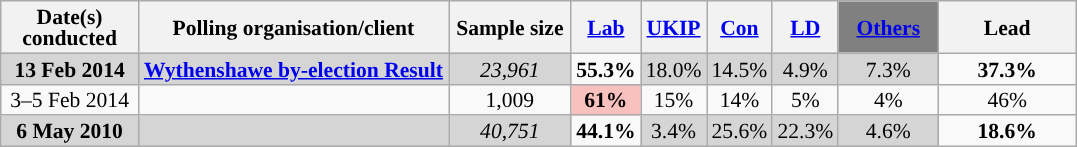<table class="wikitable sortable" style="text-align:center;font-size:90%;line-height:14px">
<tr>
<th ! style="width:85px;">Date(s)<br>conducted</th>
<th style="width:200px;">Polling organisation/client</th>
<th class="unsortable" style="width:75px;">Sample size</th>
<th class="unsortable" style="background:"><a href='#'><span>Lab</span></a></th>
<th class="unsortable" style="background:"><a href='#'><span>UKIP</span></a></th>
<th class="unsortable" style="background:"><a href='#'><span>Con</span></a></th>
<th class="unsortable" style="background:"><a href='#'><span>LD</span></a></th>
<th class="unsortable" style="background:gray; width:60px;"><a href='#'><span>Others</span></a></th>
<th class="unsortable" style="width:85px;">Lead</th>
</tr>
<tr>
<td style="background:#D5D5D5"><strong>13 Feb 2014</strong></td>
<td style="background:#D5D5D5"><strong><a href='#'>Wythenshawe by-election Result</a></strong></td>
<td style="background:#D5D5D5"><em>23,961</em></td>
<td style="background:"><strong>55.3%</strong></td>
<td style="background:#D5D5D5">18.0%</td>
<td style="background:#D5D5D5">14.5%</td>
<td style="background:#D5D5D5">4.9%</td>
<td style="background:#D5D5D5">7.3%</td>
<td style="background:"><strong>37.3% </strong></td>
</tr>
<tr>
<td>3–5 Feb 2014</td>
<td></td>
<td>1,009</td>
<td style="background:#F8C1BE"><strong>61%</strong></td>
<td>15%</td>
<td>14%</td>
<td>5%</td>
<td>4%</td>
<td style="background:">46%</td>
</tr>
<tr>
<td style="background:#D5D5D5"><strong>6 May 2010</strong></td>
<td style="background:#D5D5D5"></td>
<td style="background:#D5D5D5"><em>40,751</em></td>
<td style="background:"><strong>44.1%</strong></td>
<td style="background:#D5D5D5">3.4%</td>
<td style="background:#D5D5D5">25.6%</td>
<td style="background:#D5D5D5">22.3%</td>
<td style="background:#D5D5D5">4.6%</td>
<td style="background:"><strong>18.6% </strong></td>
</tr>
</table>
